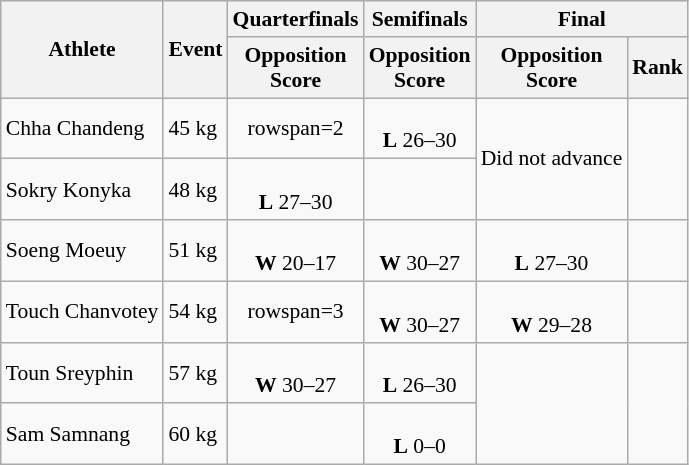<table class="wikitable" style="font-size:90%">
<tr>
<th rowspan=2>Athlete</th>
<th rowspan=2>Event</th>
<th>Quarterfinals</th>
<th>Semifinals</th>
<th colspan=2>Final</th>
</tr>
<tr style="font-size:95">
<th>Opposition<br>Score</th>
<th>Opposition<br>Score</th>
<th>Opposition<br>Score</th>
<th>Rank</th>
</tr>
<tr align=center>
<td align=left>Chha Chandeng</td>
<td align=left>45 kg</td>
<td>rowspan=2 </td>
<td><br><strong>L</strong> 26–30</td>
<td rowspan=2>Did not advance</td>
<td rowspan=2></td>
</tr>
<tr align=center>
<td align=left>Sokry Konyka</td>
<td align=left>48 kg</td>
<td><br><strong>L</strong> 27–30</td>
</tr>
<tr align=center>
<td align=left>Soeng Moeuy</td>
<td align=left>51 kg</td>
<td><br><strong>W</strong> 20–17 </td>
<td><br><strong>W</strong> 30–27</td>
<td><br><strong>L</strong> 27–30</td>
<td></td>
</tr>
<tr align=center>
<td align=left>Touch Chanvotey</td>
<td align=left>54 kg</td>
<td>rowspan=3 </td>
<td><br><strong>W</strong> 30–27</td>
<td><br><strong>W</strong> 29–28</td>
<td></td>
</tr>
<tr align=center>
<td align=left>Toun Sreyphin</td>
<td align=left>57 kg</td>
<td><br><strong>W</strong> 30–27</td>
<td><br><strong>L</strong> 26–30</td>
<td rowspan=2></td>
</tr>
<tr align=center>
<td align=left>Sam Samnang</td>
<td align=left>60 kg</td>
<td></td>
<td><br><strong>L</strong> 0–0 </td>
</tr>
</table>
